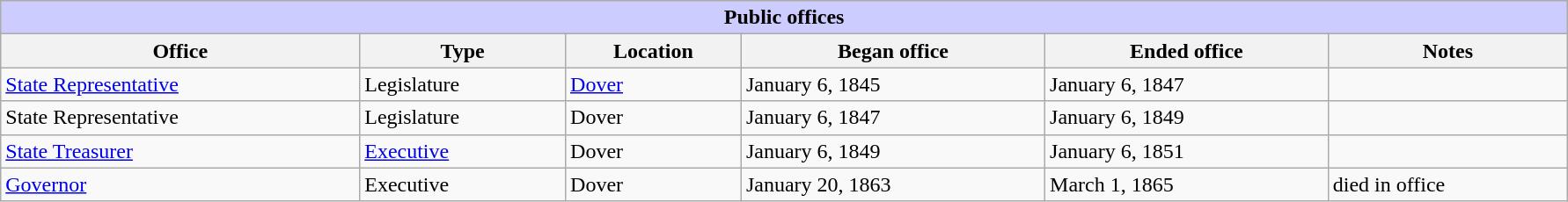<table class=wikitable style="width: 94%" style="text-align: center;" align="center">
<tr bgcolor=#cccccc>
<th colspan=7 style="background: #ccccff;">Public offices</th>
</tr>
<tr>
<th><strong>Office</strong></th>
<th><strong>Type</strong></th>
<th><strong>Location</strong></th>
<th><strong>Began office</strong></th>
<th><strong>Ended office</strong></th>
<th><strong>Notes</strong></th>
</tr>
<tr>
<td><a href='#'>State Representative</a></td>
<td>Legislature</td>
<td><a href='#'>Dover</a></td>
<td>January 6, 1845</td>
<td>January 6, 1847</td>
<td></td>
</tr>
<tr>
<td>State Representative</td>
<td>Legislature</td>
<td>Dover</td>
<td>January 6, 1847</td>
<td>January 6, 1849</td>
<td></td>
</tr>
<tr>
<td><a href='#'>State Treasurer</a></td>
<td><a href='#'>Executive</a></td>
<td>Dover</td>
<td>January 6, 1849</td>
<td>January 6, 1851</td>
<td></td>
</tr>
<tr>
<td><a href='#'>Governor</a></td>
<td>Executive</td>
<td>Dover</td>
<td>January 20, 1863</td>
<td>March 1, 1865</td>
<td>died in office</td>
</tr>
</table>
